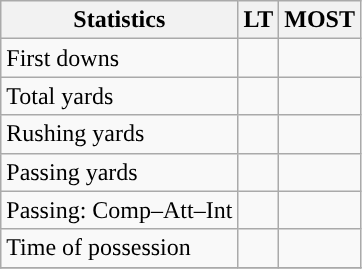<table class="wikitable" style="float: left;">
<tr>
<th>Statistics</th>
<th>LT</th>
<th>MOST</th>
</tr>
<tr>
<td>First downs</td>
<td></td>
<td></td>
</tr>
<tr>
<td>Total yards</td>
<td></td>
<td></td>
</tr>
<tr>
<td>Rushing yards</td>
<td></td>
<td></td>
</tr>
<tr>
<td>Passing yards</td>
<td></td>
<td></td>
</tr>
<tr>
<td>Passing: Comp–Att–Int</td>
<td></td>
<td></td>
</tr>
<tr>
<td>Time of possession</td>
<td></td>
<td></td>
</tr>
<tr>
</tr>
</table>
